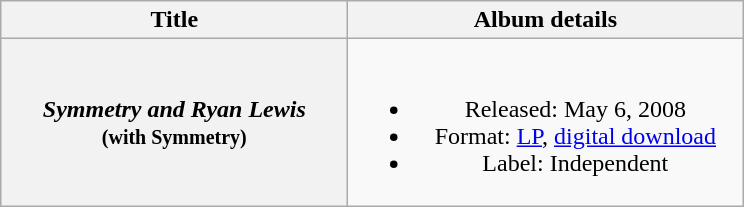<table class="wikitable plainrowheaders" style="text-align:center;">
<tr>
<th scope="col" style="width:14em;">Title</th>
<th scope="col" style="width:16em;">Album details</th>
</tr>
<tr>
<th scope="row"><em>Symmetry and Ryan Lewis</em><br><small>(with Symmetry)</small></th>
<td><br><ul><li>Released: May 6, 2008</li><li>Format: <a href='#'>LP</a>, <a href='#'>digital download</a></li><li>Label: Independent</li></ul></td>
</tr>
</table>
